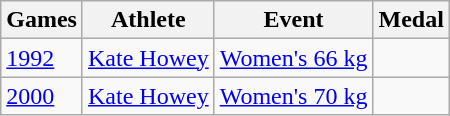<table class="wikitable collapsible">
<tr>
<th>Games</th>
<th>Athlete</th>
<th>Event</th>
<th>Medal</th>
</tr>
<tr>
<td><a href='#'>1992</a></td>
<td><a href='#'>Kate Howey</a></td>
<td><a href='#'>Women's 66 kg</a></td>
<td></td>
</tr>
<tr>
<td><a href='#'>2000</a></td>
<td><a href='#'>Kate Howey</a></td>
<td><a href='#'>Women's 70 kg</a></td>
<td></td>
</tr>
</table>
